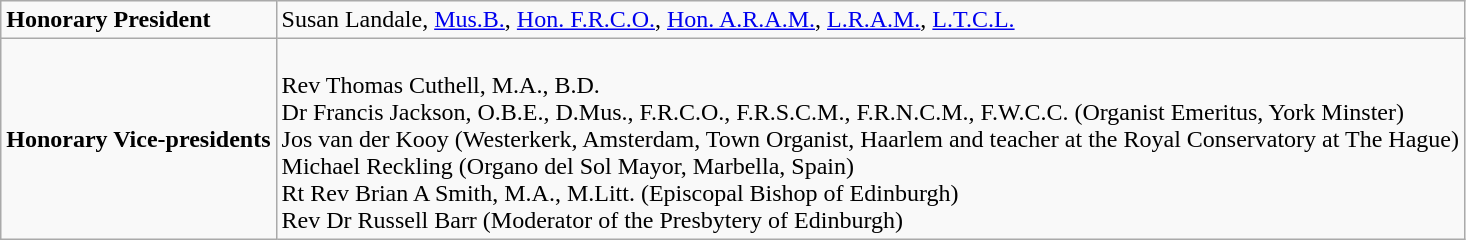<table class="wikitable">
<tr>
<td><strong>Honorary President</strong></td>
<td>Susan Landale, <a href='#'>Mus.B.</a>, <a href='#'>Hon. F.R.C.O.</a>, <a href='#'>Hon. A.R.A.M.</a>, <a href='#'>L.R.A.M.</a>, <a href='#'>L.T.C.L.</a></td>
</tr>
<tr>
<td><strong>Honorary Vice-presidents</strong></td>
<td><br>Rev Thomas Cuthell, M.A., B.D.<br>Dr Francis Jackson, O.B.E., D.Mus., F.R.C.O., F.R.S.C.M., F.R.N.C.M., F.W.C.C. (Organist Emeritus, York Minster)<br>Jos van der Kooy (Westerkerk, Amsterdam, Town Organist, Haarlem and teacher at the Royal Conservatory at The Hague)<br>Michael Reckling (Organo del Sol Mayor, Marbella, Spain)<br>Rt Rev Brian A Smith, M.A., M.Litt. (Episcopal Bishop of Edinburgh)<br>Rev Dr Russell Barr (Moderator of the Presbytery of Edinburgh)</td>
</tr>
</table>
